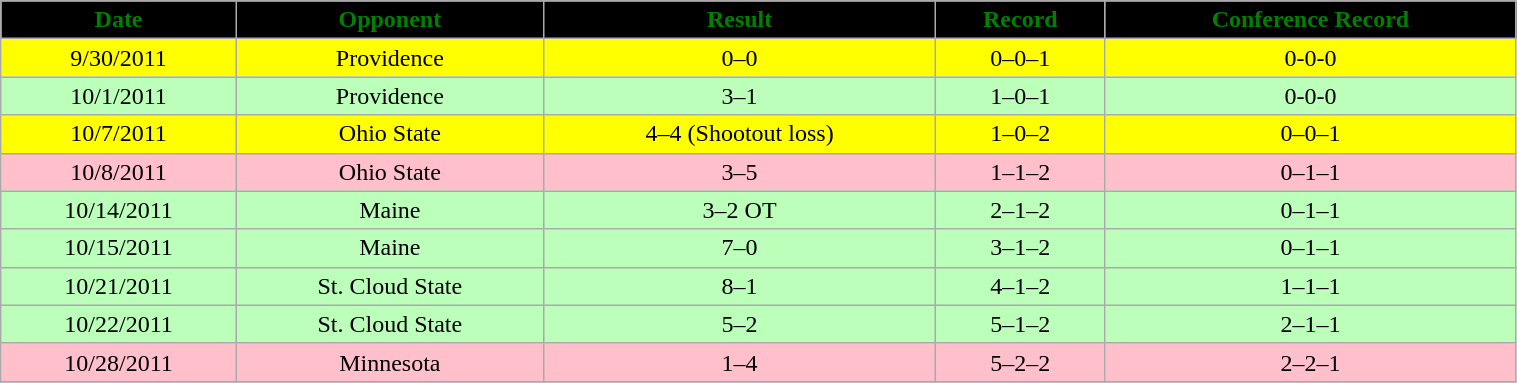<table class="wikitable" width="80%">
<tr align="center"  style=" background:black;color:green;">
<td><strong>Date</strong></td>
<td><strong>Opponent</strong></td>
<td><strong>Result</strong></td>
<td><strong>Record</strong></td>
<td><strong>Conference Record</strong></td>
</tr>
<tr align="center" bgcolor="yellow">
<td>9/30/2011</td>
<td>Providence</td>
<td>0–0</td>
<td>0–0–1</td>
<td>0-0-0</td>
</tr>
<tr align="center" bgcolor="bbffbb">
<td>10/1/2011</td>
<td>Providence</td>
<td>3–1</td>
<td>1–0–1</td>
<td>0-0-0</td>
</tr>
<tr align="center" bgcolor="yellow">
<td>10/7/2011</td>
<td>Ohio State</td>
<td>4–4 (Shootout loss)</td>
<td>1–0–2</td>
<td>0–0–1</td>
</tr>
<tr align="center" bgcolor="pink">
<td>10/8/2011</td>
<td>Ohio State</td>
<td>3–5</td>
<td>1–1–2</td>
<td>0–1–1</td>
</tr>
<tr align="center" bgcolor="bbffbb">
<td>10/14/2011</td>
<td>Maine</td>
<td>3–2 OT</td>
<td>2–1–2</td>
<td>0–1–1</td>
</tr>
<tr align="center" bgcolor="bbffbb">
<td>10/15/2011</td>
<td>Maine</td>
<td>7–0</td>
<td>3–1–2</td>
<td>0–1–1</td>
</tr>
<tr align="center" bgcolor="bbffbb">
<td>10/21/2011</td>
<td>St. Cloud State</td>
<td>8–1</td>
<td>4–1–2</td>
<td>1–1–1</td>
</tr>
<tr align="center" bgcolor="bbffbb">
<td>10/22/2011</td>
<td>St. Cloud State</td>
<td>5–2</td>
<td>5–1–2</td>
<td>2–1–1</td>
</tr>
<tr align="center" bgcolor="pink">
<td>10/28/2011</td>
<td>Minnesota</td>
<td>1–4</td>
<td>5–2–2</td>
<td>2–2–1</td>
</tr>
<tr align="center" bgcolor="">
</tr>
</table>
